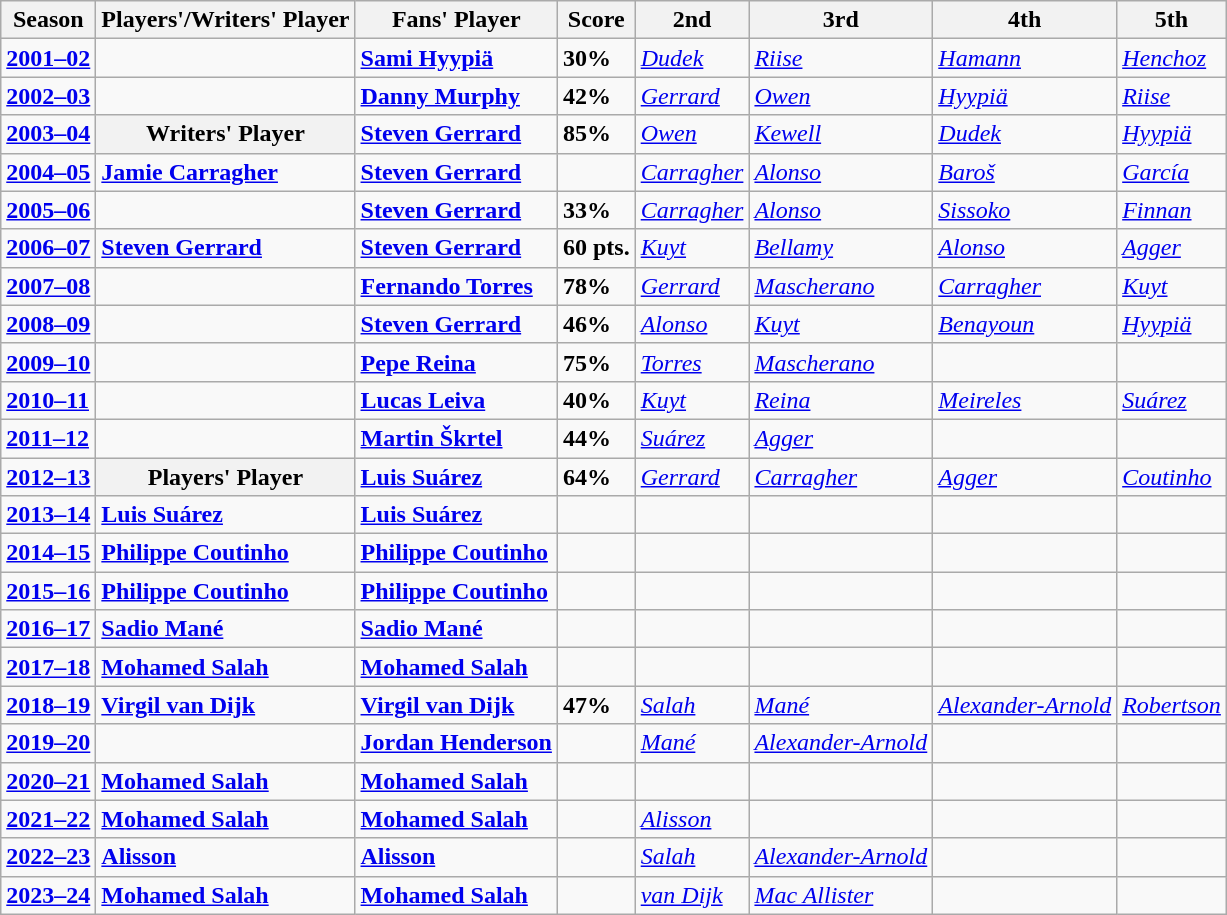<table class="wikitable">
<tr>
<th><strong>Season</strong></th>
<th>Players'/Writers' Player</th>
<th><strong>Fans' Player</strong></th>
<th>Score</th>
<th>2nd</th>
<th>3rd</th>
<th>4th</th>
<th>5th</th>
</tr>
<tr>
<td><strong><a href='#'>2001–02</a></strong></td>
<td></td>
<td><strong> <a href='#'>Sami Hyypiä</a></strong></td>
<td><strong>30%</strong></td>
<td><a href='#'><em>Dudek</em></a></td>
<td><a href='#'><em>Riise</em></a></td>
<td><a href='#'><em>Hamann</em></a></td>
<td><a href='#'><em>Henchoz</em></a></td>
</tr>
<tr>
<td><strong><a href='#'>2002–03</a></strong></td>
<td></td>
<td> <a href='#'><strong>Danny Murphy</strong></a></td>
<td><strong>42%</strong></td>
<td><a href='#'><em>Gerrard</em></a></td>
<td><a href='#'><em>Owen</em></a></td>
<td><em><a href='#'>Hyypiä</a></em></td>
<td><a href='#'><em>Riise</em></a></td>
</tr>
<tr>
<td><strong><a href='#'>2003–04</a></strong></td>
<th>Writers' Player</th>
<td><strong> <a href='#'>Steven Gerrard</a></strong></td>
<td><strong>85%</strong></td>
<td><a href='#'><em>Owen</em></a></td>
<td><a href='#'><em>Kewell</em></a></td>
<td><a href='#'><em>Dudek</em></a></td>
<td><em><a href='#'>Hyypiä</a></em></td>
</tr>
<tr>
<td><strong><a href='#'>2004–05</a></strong></td>
<td><strong> <a href='#'>Jamie Carragher</a></strong></td>
<td><strong> <a href='#'>Steven Gerrard</a></strong></td>
<td><strong></strong></td>
<td><a href='#'><em>Carragher</em></a></td>
<td><a href='#'><em>Alonso</em></a></td>
<td><a href='#'><em>Baroš</em></a></td>
<td><a href='#'><em>García</em></a></td>
</tr>
<tr>
<td><strong><a href='#'>2005–06</a></strong></td>
<td></td>
<td><strong> <a href='#'>Steven Gerrard</a></strong></td>
<td><strong>33%</strong></td>
<td><a href='#'><em>Carragher</em></a></td>
<td><a href='#'><em>Alonso</em></a></td>
<td><a href='#'><em>Sissoko</em></a></td>
<td><a href='#'><em>Finnan</em></a></td>
</tr>
<tr>
<td><strong><a href='#'>2006–07</a></strong></td>
<td><strong> <a href='#'>Steven Gerrard</a></strong></td>
<td><strong> <a href='#'>Steven Gerrard</a></strong></td>
<td><strong>60 pts.</strong></td>
<td><a href='#'><em>Kuyt</em></a></td>
<td><a href='#'><em>Bellamy</em></a></td>
<td><a href='#'><em>Alonso</em></a></td>
<td><a href='#'><em>Agger</em></a></td>
</tr>
<tr>
<td><strong><a href='#'>2007–08</a></strong></td>
<td></td>
<td><strong> <a href='#'>Fernando Torres</a></strong></td>
<td><strong>78%</strong></td>
<td><a href='#'><em>Gerrard</em></a></td>
<td><a href='#'><em>Mascherano</em></a></td>
<td><a href='#'><em>Carragher</em></a></td>
<td><a href='#'><em>Kuyt</em></a></td>
</tr>
<tr>
<td><strong><a href='#'>2008–09</a></strong></td>
<td></td>
<td><strong> <a href='#'>Steven Gerrard</a></strong></td>
<td><strong>46%</strong></td>
<td><a href='#'><em>Alonso</em></a></td>
<td><a href='#'><em>Kuyt</em></a></td>
<td><a href='#'><em>Benayoun</em></a></td>
<td><em><a href='#'>Hyypiä</a></em></td>
</tr>
<tr>
<td><strong><a href='#'>2009–10</a></strong></td>
<td></td>
<td><strong> <a href='#'>Pepe Reina</a></strong></td>
<td><strong>75%</strong></td>
<td><a href='#'><em>Torres</em></a></td>
<td><a href='#'><em>Mascherano</em></a></td>
<td></td>
<td></td>
</tr>
<tr>
<td><strong><a href='#'>2010–11</a></strong></td>
<td></td>
<td><strong> <a href='#'>Lucas Leiva</a></strong></td>
<td><strong>40%</strong></td>
<td><a href='#'><em>Kuyt</em></a></td>
<td><a href='#'><em>Reina</em></a></td>
<td><a href='#'><em>Meireles</em></a></td>
<td><a href='#'><em>Suárez</em></a></td>
</tr>
<tr>
<td><strong><a href='#'>2011–12</a></strong></td>
<td></td>
<td><strong> <a href='#'>Martin Škrtel</a></strong></td>
<td><strong>44%</strong></td>
<td><a href='#'><em>Suárez</em></a></td>
<td><a href='#'><em>Agger</em></a></td>
<td></td>
<td></td>
</tr>
<tr>
<td><strong><a href='#'>2012–13</a></strong></td>
<th>Players' Player</th>
<td><strong> <a href='#'>Luis Suárez</a></strong></td>
<td><strong>64%</strong></td>
<td><a href='#'><em>Gerrard</em></a></td>
<td><a href='#'><em>Carragher</em></a></td>
<td><a href='#'><em>Agger</em></a></td>
<td><a href='#'><em>Coutinho</em></a></td>
</tr>
<tr>
<td><strong><a href='#'>2013–14</a></strong></td>
<td><strong> <a href='#'>Luis Suárez</a></strong></td>
<td><strong> <a href='#'>Luis Suárez</a></strong></td>
<td></td>
<td></td>
<td></td>
<td></td>
<td></td>
</tr>
<tr>
<td><strong><a href='#'>2014–15</a></strong></td>
<td><strong> <a href='#'>Philippe Coutinho</a></strong></td>
<td><strong> <a href='#'>Philippe Coutinho</a></strong></td>
<td></td>
<td></td>
<td></td>
<td></td>
<td></td>
</tr>
<tr>
<td><strong><a href='#'>2015–16</a></strong></td>
<td><strong> <a href='#'>Philippe Coutinho</a></strong></td>
<td><strong> <a href='#'>Philippe Coutinho</a></strong></td>
<td></td>
<td></td>
<td></td>
<td></td>
<td></td>
</tr>
<tr>
<td><strong><a href='#'>2016–17</a></strong></td>
<td> <strong><a href='#'>Sadio Mané</a></strong></td>
<td> <strong><a href='#'>Sadio Mané</a></strong></td>
<td></td>
<td></td>
<td></td>
<td></td>
<td></td>
</tr>
<tr>
<td><strong><a href='#'>2017–18</a></strong></td>
<td><strong> <a href='#'>Mohamed Salah</a></strong></td>
<td><strong> <a href='#'>Mohamed Salah</a></strong></td>
<td></td>
<td></td>
<td></td>
<td></td>
<td></td>
</tr>
<tr>
<td><strong><a href='#'>2018–19</a></strong></td>
<td><strong> <a href='#'>Virgil van Dijk</a></strong></td>
<td><strong> <a href='#'>Virgil van Dijk</a></strong></td>
<td><strong>47%</strong></td>
<td><a href='#'><em>Salah</em></a></td>
<td><a href='#'><em>Mané</em></a></td>
<td><a href='#'><em>Alexander-Arnold</em></a></td>
<td><a href='#'><em>Robertson</em></a></td>
</tr>
<tr>
<td><strong><a href='#'>2019–20</a></strong></td>
<td></td>
<td><strong> <a href='#'>Jordan Henderson</a></strong></td>
<td></td>
<td><a href='#'><em>Mané</em></a></td>
<td><a href='#'><em>Alexander-Arnold</em></a></td>
<td></td>
<td></td>
</tr>
<tr>
<td><strong><a href='#'>2020–21</a></strong></td>
<td><strong> <a href='#'>Mohamed Salah</a></strong></td>
<td><strong> <a href='#'>Mohamed Salah</a></strong></td>
<td></td>
<td></td>
<td></td>
<td></td>
<td></td>
</tr>
<tr>
<td><strong><a href='#'>2021–22</a></strong></td>
<td><strong> <a href='#'>Mohamed Salah</a></strong></td>
<td><strong> <a href='#'>Mohamed Salah</a></strong></td>
<td></td>
<td><a href='#'><em>Alisson</em></a></td>
<td></td>
<td></td>
<td></td>
</tr>
<tr>
<td><strong><a href='#'>2022–23</a></strong></td>
<td><strong> <a href='#'>Alisson</a></strong></td>
<td><strong> <a href='#'>Alisson</a></strong></td>
<td></td>
<td><a href='#'><em>Salah</em></a></td>
<td><a href='#'><em>Alexander-Arnold</em></a></td>
<td></td>
<td></td>
</tr>
<tr>
<td><strong><a href='#'>2023–24</a></strong></td>
<td><strong> <a href='#'>Mohamed Salah</a></strong></td>
<td><strong> <a href='#'>Mohamed Salah</a></strong></td>
<td></td>
<td><a href='#'><em>van Dijk</em></a></td>
<td><a href='#'><em>Mac Allister</em></a></td>
<td></td>
<td></td>
</tr>
</table>
